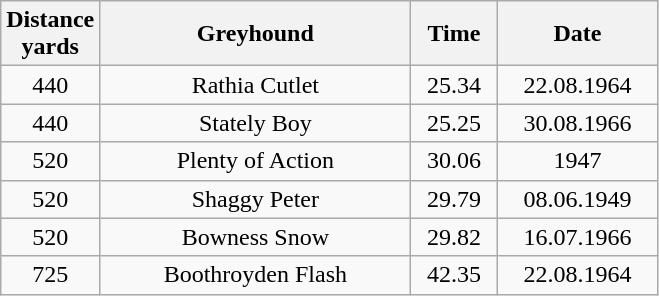<table class="wikitable" style="font-size: 100%">
<tr>
<th width=50>Distance <br>yards</th>
<th width=200>Greyhound</th>
<th width=50>Time</th>
<th width=100>Date</th>
</tr>
<tr align=center>
<td>440</td>
<td>Rathia Cutlet</td>
<td>25.34</td>
<td>22.08.1964</td>
</tr>
<tr align=center>
<td>440</td>
<td>Stately Boy</td>
<td>25.25</td>
<td>30.08.1966</td>
</tr>
<tr align=center>
<td>520</td>
<td>Plenty of Action</td>
<td>30.06</td>
<td>1947</td>
</tr>
<tr align=center>
<td>520</td>
<td>Shaggy Peter</td>
<td>29.79</td>
<td>08.06.1949</td>
</tr>
<tr align=center>
<td>520</td>
<td>Bowness Snow</td>
<td>29.82</td>
<td>16.07.1966</td>
</tr>
<tr align=center>
<td>725</td>
<td>Boothroyden Flash</td>
<td>42.35</td>
<td>22.08.1964</td>
</tr>
</table>
